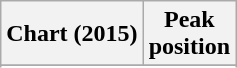<table class="wikitable sortable plainrowheaders" style="text-align:center">
<tr>
<th scope="col">Chart (2015)</th>
<th scope="col">Peak<br> position</th>
</tr>
<tr>
</tr>
<tr>
</tr>
<tr>
</tr>
</table>
